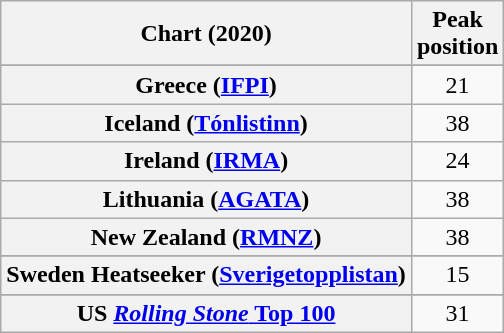<table class="wikitable sortable plainrowheaders" style="text-align:center">
<tr>
<th scope="col">Chart (2020)</th>
<th scope="col">Peak<br>position</th>
</tr>
<tr>
</tr>
<tr>
</tr>
<tr>
</tr>
<tr>
<th scope="row">Greece (<a href='#'>IFPI</a>)</th>
<td>21</td>
</tr>
<tr>
<th scope="row">Iceland (<a href='#'>Tónlistinn</a>)</th>
<td>38</td>
</tr>
<tr>
<th scope="row">Ireland (<a href='#'>IRMA</a>)</th>
<td>24</td>
</tr>
<tr>
<th scope="row">Lithuania (<a href='#'>AGATA</a>)</th>
<td>38</td>
</tr>
<tr>
<th scope="row">New Zealand (<a href='#'>RMNZ</a>)</th>
<td>38</td>
</tr>
<tr>
</tr>
<tr>
<th scope="row">Sweden Heatseeker (<a href='#'>Sverigetopplistan</a>)</th>
<td>15</td>
</tr>
<tr>
</tr>
<tr>
</tr>
<tr>
</tr>
<tr>
</tr>
<tr>
</tr>
<tr>
<th scope="row">US <a href='#'><em>Rolling Stone</em> Top 100</a></th>
<td>31</td>
</tr>
</table>
